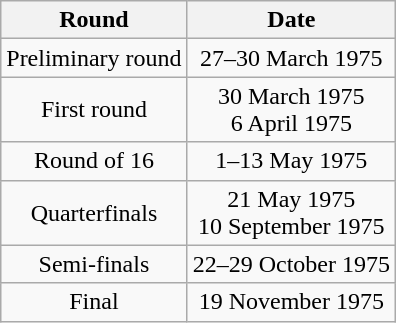<table class="wikitable" style="text-align: center">
<tr>
<th>Round</th>
<th>Date</th>
</tr>
<tr>
<td>Preliminary round</td>
<td>27–30 March 1975</td>
</tr>
<tr>
<td>First round</td>
<td>30 March 1975<br>6 April 1975</td>
</tr>
<tr>
<td>Round of 16</td>
<td>1–13 May 1975</td>
</tr>
<tr>
<td>Quarterfinals</td>
<td>21 May 1975<br>10 September 1975</td>
</tr>
<tr>
<td>Semi-finals</td>
<td>22–29 October 1975</td>
</tr>
<tr>
<td>Final</td>
<td>19 November 1975</td>
</tr>
</table>
